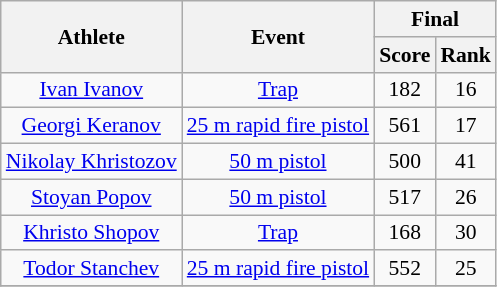<table class="wikitable" style="font-size:90%; text-align:center;">
<tr>
<th rowspan="2">Athlete</th>
<th rowspan="2">Event</th>
<th colspan="2">Final</th>
</tr>
<tr>
<th>Score</th>
<th>Rank</th>
</tr>
<tr>
<td rowspan=1><a href='#'>Ivan Ivanov</a></td>
<td rowspan=1><a href='#'>Trap</a></td>
<td align="center">182</td>
<td align="center">16</td>
</tr>
<tr>
<td rowspan=1><a href='#'>Georgi Keranov</a></td>
<td rowspan=1><a href='#'>25 m rapid fire pistol</a></td>
<td align="center">561</td>
<td align="center">17</td>
</tr>
<tr>
<td rowspan=1><a href='#'>Nikolay Khristozov</a></td>
<td rowspan=1><a href='#'>50 m pistol</a></td>
<td align="center">500</td>
<td align="center">41</td>
</tr>
<tr>
<td rowspan=1><a href='#'>Stoyan Popov</a></td>
<td rowspan=1><a href='#'>50 m pistol</a></td>
<td align="center">517</td>
<td align="center">26</td>
</tr>
<tr>
<td rowspan=1><a href='#'>Khristo Shopov</a></td>
<td rowspan=1><a href='#'>Trap</a></td>
<td align="center">168</td>
<td align="center">30</td>
</tr>
<tr>
<td rowspan=1><a href='#'>Todor Stanchev</a></td>
<td rowspan=1><a href='#'>25 m rapid fire pistol</a></td>
<td align="center">552</td>
<td align="center">25</td>
</tr>
<tr>
</tr>
</table>
